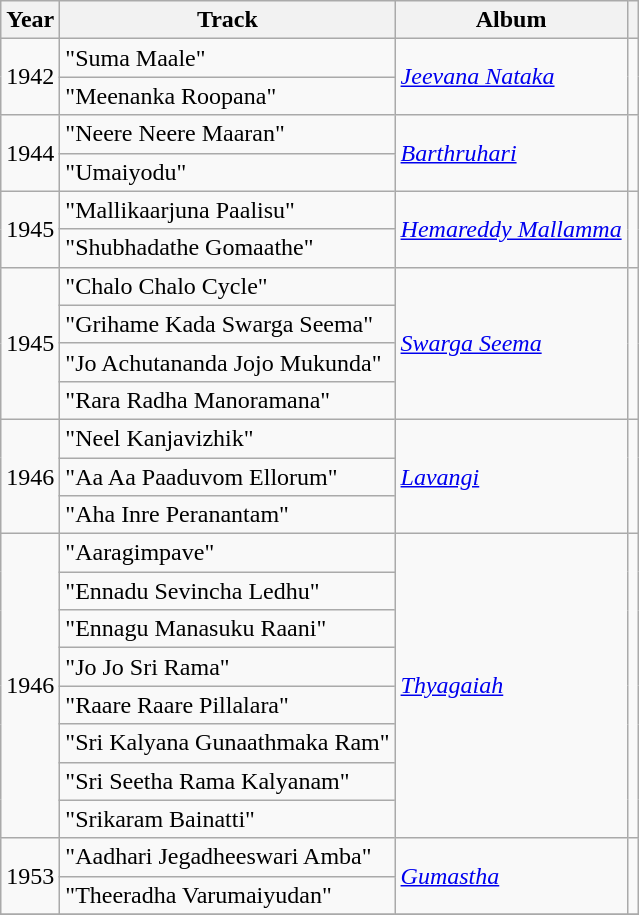<table class="wikitable plainrowheaders">
<tr>
<th>Year</th>
<th>Track</th>
<th>Album</th>
<th class="unsortable"></th>
</tr>
<tr>
<td rowspan="2">1942</td>
<td>"Suma Maale"</td>
<td rowspan="2"><em><a href='#'>Jeevana Nataka</a></em></td>
<td rowspan="2"></td>
</tr>
<tr>
<td>"Meenanka Roopana"</td>
</tr>
<tr>
<td rowspan="2">1944</td>
<td>"Neere Neere Maaran"</td>
<td rowspan="2"><em><a href='#'>Barthruhari</a></em></td>
<td rowspan="2"></td>
</tr>
<tr>
<td>"Umaiyodu"</td>
</tr>
<tr>
<td rowspan="2">1945</td>
<td>"Mallikaarjuna Paalisu"</td>
<td rowspan="2"><em><a href='#'>Hemareddy Mallamma</a></em></td>
<td rowspan="2"></td>
</tr>
<tr>
<td>"Shubhadathe Gomaathe"</td>
</tr>
<tr>
<td rowspan="4">1945</td>
<td>"Chalo Chalo Cycle"</td>
<td rowspan="4"><em><a href='#'>Swarga Seema</a></em></td>
<td rowspan="4"></td>
</tr>
<tr>
<td>"Grihame Kada Swarga Seema"</td>
</tr>
<tr>
<td>"Jo Achutananda Jojo Mukunda"</td>
</tr>
<tr>
<td>"Rara Radha Manoramana"</td>
</tr>
<tr>
<td rowspan="3">1946</td>
<td>"Neel Kanjavizhik"</td>
<td rowspan="3"><em><a href='#'>Lavangi</a></em></td>
<td rowspan="3"></td>
</tr>
<tr>
<td>"Aa Aa Paaduvom Ellorum"</td>
</tr>
<tr>
<td>"Aha Inre Peranantam"</td>
</tr>
<tr>
<td rowspan="8">1946</td>
<td>"Aaragimpave"</td>
<td rowspan="8"><em><a href='#'>Thyagaiah</a></em></td>
<td rowspan="8"></td>
</tr>
<tr>
<td>"Ennadu Sevincha Ledhu"</td>
</tr>
<tr>
<td>"Ennagu Manasuku Raani"</td>
</tr>
<tr>
<td>"Jo Jo Sri Rama"</td>
</tr>
<tr>
<td>"Raare Raare Pillalara"</td>
</tr>
<tr>
<td>"Sri Kalyana Gunaathmaka Ram"</td>
</tr>
<tr>
<td>"Sri Seetha Rama Kalyanam"</td>
</tr>
<tr>
<td>"Srikaram Bainatti"</td>
</tr>
<tr>
<td rowspan="2">1953</td>
<td>"Aadhari Jegadheeswari Amba"</td>
<td rowspan="2"><em><a href='#'>Gumastha</a></em></td>
<td rowspan="2"></td>
</tr>
<tr>
<td>"Theeradha Varumaiyudan"</td>
</tr>
<tr>
</tr>
</table>
